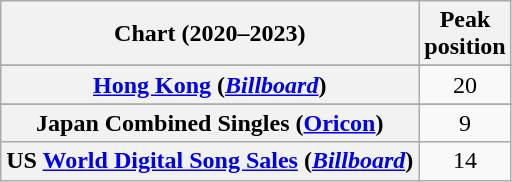<table class="wikitable sortable plainrowheaders" style="text-align:center">
<tr>
<th scope="col">Chart (2020–2023)</th>
<th scope="col">Peak<br>position</th>
</tr>
<tr>
</tr>
<tr>
<th scope="row"><a href='#'>Hong Kong</a> (<em><a href='#'>Billboard</a></em>)</th>
<td>20</td>
</tr>
<tr>
</tr>
<tr>
<th scope="row">Japan Combined Singles (<a href='#'>Oricon</a>)</th>
<td>9</td>
</tr>
<tr>
<th scope="row">US <a href='#'>World Digital Song Sales</a> (<em><a href='#'>Billboard</a></em>)</th>
<td>14</td>
</tr>
</table>
